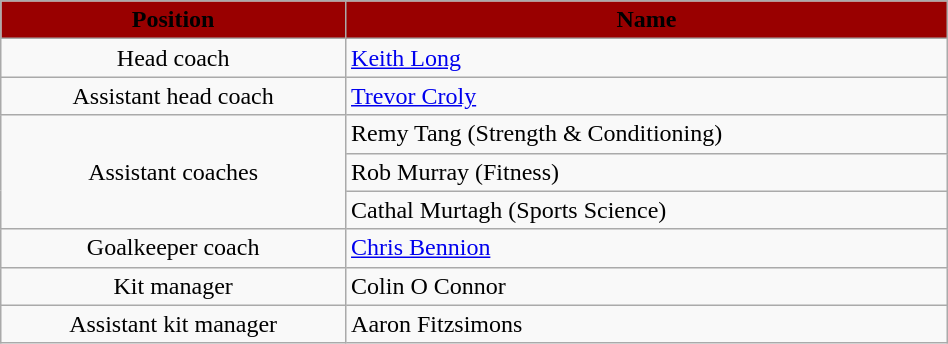<table class="wikitable" style="text-align:center;width:50%;">
<tr>
<th style="background:#990000;color:#000000; text-align:center;">Position</th>
<th style="background:#990000;color:#000000; text-align:center;">Name</th>
</tr>
<tr>
<td>Head coach</td>
<td align=left> <a href='#'>Keith Long</a></td>
</tr>
<tr>
<td>Assistant head coach</td>
<td align=left> <a href='#'>Trevor Croly</a></td>
</tr>
<tr>
<td rowspan=3>Assistant coaches</td>
<td align=left> Remy Tang (Strength & Conditioning)</td>
</tr>
<tr>
<td align=left> Rob Murray (Fitness)</td>
</tr>
<tr>
<td align=left> Cathal Murtagh (Sports Science)</td>
</tr>
<tr>
<td>Goalkeeper coach</td>
<td align=left> <a href='#'>Chris Bennion</a></td>
</tr>
<tr>
<td>Kit manager</td>
<td align=left>  Colin O Connor</td>
</tr>
<tr>
<td>Assistant kit manager</td>
<td align=left>  Aaron Fitzsimons</td>
</tr>
</table>
